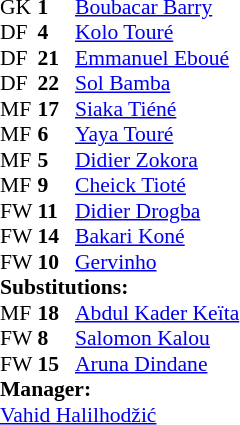<table style="font-size: 90%" cellspacing="0" cellpadding="0">
<tr>
<th width="25"></th>
<th width="25"></th>
</tr>
<tr>
<td>GK</td>
<td><strong>1</strong></td>
<td><a href='#'>Boubacar Barry</a></td>
</tr>
<tr>
<td>DF</td>
<td><strong>4</strong></td>
<td><a href='#'>Kolo Touré</a></td>
</tr>
<tr>
<td>DF</td>
<td><strong>21</strong></td>
<td><a href='#'>Emmanuel Eboué</a></td>
</tr>
<tr>
<td>DF</td>
<td><strong>22</strong></td>
<td><a href='#'>Sol Bamba</a></td>
</tr>
<tr>
<td>MF</td>
<td><strong>17</strong></td>
<td><a href='#'>Siaka Tiéné</a></td>
</tr>
<tr>
<td>MF</td>
<td><strong>6</strong></td>
<td><a href='#'>Yaya Touré</a></td>
<td></td>
</tr>
<tr>
<td>MF</td>
<td><strong>5</strong></td>
<td><a href='#'>Didier Zokora</a></td>
</tr>
<tr>
<td>MF</td>
<td><strong>9</strong></td>
<td><a href='#'>Cheick Tioté</a></td>
<td></td>
<td></td>
</tr>
<tr>
<td>FW</td>
<td><strong>11</strong></td>
<td><a href='#'>Didier Drogba</a></td>
</tr>
<tr>
<td>FW</td>
<td><strong>14</strong></td>
<td><a href='#'>Bakari Koné</a></td>
<td></td>
<td></td>
</tr>
<tr>
<td>FW</td>
<td><strong>10</strong></td>
<td><a href='#'>Gervinho</a></td>
<td></td>
<td></td>
</tr>
<tr>
<td colspan=3><strong>Substitutions:</strong></td>
</tr>
<tr>
<td>MF</td>
<td><strong>18</strong></td>
<td><a href='#'>Abdul Kader Keïta</a></td>
<td></td>
<td></td>
</tr>
<tr>
<td>FW</td>
<td><strong>8</strong></td>
<td><a href='#'>Salomon Kalou</a></td>
<td></td>
<td></td>
</tr>
<tr>
<td>FW</td>
<td><strong>15</strong></td>
<td><a href='#'>Aruna Dindane</a></td>
<td></td>
<td></td>
</tr>
<tr>
<td colspan=3><strong>Manager:</strong></td>
</tr>
<tr>
<td colspan=3> <a href='#'>Vahid Halilhodžić</a></td>
</tr>
</table>
